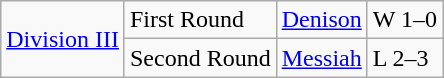<table class="wikitable">
<tr>
<td rowspan="5"><a href='#'>Division III</a></td>
<td>First Round</td>
<td><a href='#'>Denison</a></td>
<td>W 1–0 </td>
</tr>
<tr>
<td>Second Round</td>
<td><a href='#'>Messiah</a></td>
<td>L 2–3</td>
</tr>
</table>
